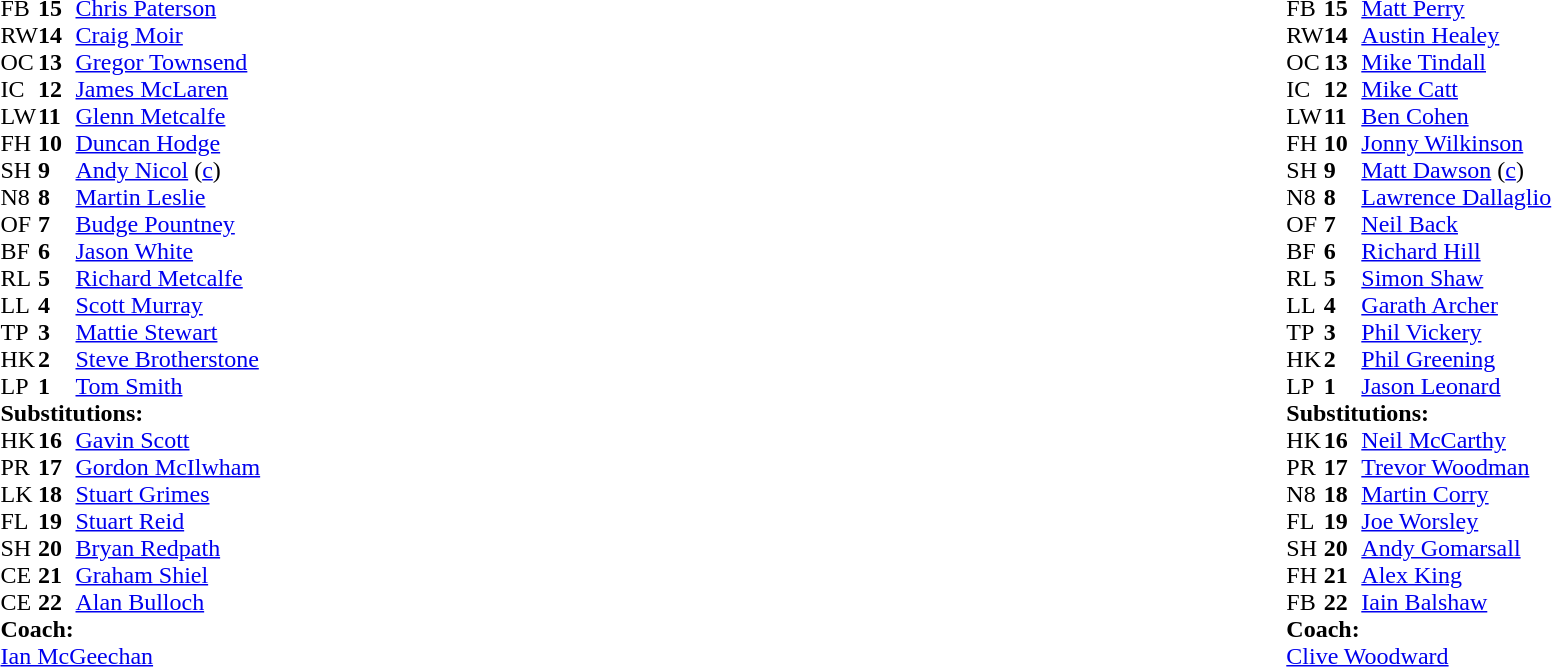<table width="100%">
<tr>
<td style="vertical-align:top" width="50%"><br><table cellspacing="0" cellpadding="0">
<tr>
<th width="25"></th>
<th width="25"></th>
</tr>
<tr>
<td>FB</td>
<td><strong>15</strong></td>
<td><a href='#'>Chris Paterson</a></td>
</tr>
<tr>
<td>RW</td>
<td><strong>14</strong></td>
<td><a href='#'>Craig Moir</a></td>
</tr>
<tr>
<td>OC</td>
<td><strong>13</strong></td>
<td><a href='#'>Gregor Townsend</a></td>
</tr>
<tr>
<td>IC</td>
<td><strong>12</strong></td>
<td><a href='#'>James McLaren</a> </td>
</tr>
<tr>
<td>LW</td>
<td><strong>11</strong></td>
<td><a href='#'>Glenn Metcalfe</a></td>
</tr>
<tr>
<td>FH</td>
<td><strong>10</strong></td>
<td><a href='#'>Duncan Hodge</a></td>
</tr>
<tr>
<td>SH</td>
<td><strong>9</strong></td>
<td><a href='#'>Andy Nicol</a> (<a href='#'>c</a>)</td>
</tr>
<tr>
<td>N8</td>
<td><strong>8</strong></td>
<td><a href='#'>Martin Leslie</a></td>
<td></td>
<td></td>
</tr>
<tr>
<td>OF</td>
<td><strong>7</strong></td>
<td><a href='#'>Budge Pountney</a></td>
</tr>
<tr>
<td>BF</td>
<td><strong>6</strong></td>
<td><a href='#'>Jason White</a></td>
</tr>
<tr>
<td>RL</td>
<td><strong>5</strong></td>
<td><a href='#'>Richard Metcalfe</a></td>
</tr>
<tr>
<td>LL</td>
<td><strong>4</strong></td>
<td><a href='#'>Scott Murray</a></td>
</tr>
<tr>
<td>TP</td>
<td><strong>3</strong></td>
<td><a href='#'>Mattie Stewart</a></td>
<td></td>
<td></td>
</tr>
<tr>
<td>HK</td>
<td><strong>2</strong></td>
<td><a href='#'>Steve Brotherstone</a></td>
</tr>
<tr>
<td>LP</td>
<td><strong>1</strong></td>
<td><a href='#'>Tom Smith</a></td>
</tr>
<tr>
<td colspan="3"><strong>Substitutions:</strong></td>
</tr>
<tr>
<td>HK</td>
<td><strong>16</strong></td>
<td><a href='#'>Gavin Scott</a></td>
</tr>
<tr>
<td>PR</td>
<td><strong>17</strong></td>
<td><a href='#'>Gordon McIlwham</a></td>
<td></td>
<td></td>
</tr>
<tr>
<td>LK</td>
<td><strong>18</strong></td>
<td><a href='#'>Stuart Grimes</a></td>
</tr>
<tr>
<td>FL</td>
<td><strong>19</strong></td>
<td><a href='#'>Stuart Reid</a></td>
<td></td>
<td></td>
</tr>
<tr>
<td>SH</td>
<td><strong>20</strong></td>
<td><a href='#'>Bryan Redpath</a></td>
</tr>
<tr>
<td>CE</td>
<td><strong>21</strong></td>
<td><a href='#'>Graham Shiel</a></td>
</tr>
<tr>
<td>CE</td>
<td><strong>22</strong></td>
<td><a href='#'>Alan Bulloch</a></td>
</tr>
<tr>
<td colspan="3"><strong>Coach:</strong></td>
</tr>
<tr>
<td colspan="3"><a href='#'>Ian McGeechan</a></td>
</tr>
</table>
</td>
<td style="vertical-align:top"></td>
<td style="vertical-align:top" width="50%"><br><table cellspacing="0" cellpadding="0" align="center">
<tr>
<th width="25"></th>
<th width="25"></th>
</tr>
<tr>
<td>FB</td>
<td><strong>15</strong></td>
<td><a href='#'>Matt Perry</a></td>
</tr>
<tr>
<td>RW</td>
<td><strong>14</strong></td>
<td><a href='#'>Austin Healey</a></td>
</tr>
<tr>
<td>OC</td>
<td><strong>13</strong></td>
<td><a href='#'>Mike Tindall</a></td>
</tr>
<tr>
<td>IC</td>
<td><strong>12</strong></td>
<td><a href='#'>Mike Catt</a></td>
</tr>
<tr>
<td>LW</td>
<td><strong>11</strong></td>
<td><a href='#'>Ben Cohen</a></td>
<td></td>
<td></td>
</tr>
<tr>
<td>FH</td>
<td><strong>10</strong></td>
<td><a href='#'>Jonny Wilkinson</a></td>
</tr>
<tr>
<td>SH</td>
<td><strong>9</strong></td>
<td><a href='#'>Matt Dawson</a> (<a href='#'>c</a>)</td>
</tr>
<tr>
<td>N8</td>
<td><strong>8</strong></td>
<td><a href='#'>Lawrence Dallaglio</a></td>
</tr>
<tr>
<td>OF</td>
<td><strong>7</strong></td>
<td><a href='#'>Neil Back</a></td>
</tr>
<tr>
<td>BF</td>
<td><strong>6</strong></td>
<td><a href='#'>Richard Hill</a></td>
<td></td>
<td></td>
</tr>
<tr>
<td>RL</td>
<td><strong>5</strong></td>
<td><a href='#'>Simon Shaw</a></td>
</tr>
<tr>
<td>LL</td>
<td><strong>4</strong></td>
<td><a href='#'>Garath Archer</a></td>
<td></td>
<td></td>
</tr>
<tr>
<td>TP</td>
<td><strong>3</strong></td>
<td><a href='#'>Phil Vickery</a></td>
</tr>
<tr>
<td>HK</td>
<td><strong>2</strong></td>
<td><a href='#'>Phil Greening</a></td>
</tr>
<tr>
<td>LP</td>
<td><strong>1</strong></td>
<td><a href='#'>Jason Leonard</a></td>
</tr>
<tr>
<td colspan="3"><strong>Substitutions:</strong></td>
</tr>
<tr>
<td>HK</td>
<td><strong>16</strong></td>
<td><a href='#'>Neil McCarthy</a></td>
</tr>
<tr>
<td>PR</td>
<td><strong>17</strong></td>
<td><a href='#'>Trevor Woodman</a></td>
</tr>
<tr>
<td>N8</td>
<td><strong>18</strong></td>
<td><a href='#'>Martin Corry</a></td>
<td></td>
<td></td>
</tr>
<tr>
<td>FL</td>
<td><strong>19</strong></td>
<td><a href='#'>Joe Worsley</a></td>
<td></td>
<td></td>
</tr>
<tr>
<td>SH</td>
<td><strong>20</strong></td>
<td><a href='#'>Andy Gomarsall</a></td>
</tr>
<tr>
<td>FH</td>
<td><strong>21</strong></td>
<td><a href='#'>Alex King</a></td>
</tr>
<tr>
<td>FB</td>
<td><strong>22</strong></td>
<td><a href='#'>Iain Balshaw</a></td>
<td></td>
<td></td>
</tr>
<tr>
<td colspan="3"><strong>Coach:</strong></td>
</tr>
<tr>
<td colspan="3"><a href='#'>Clive Woodward</a></td>
</tr>
</table>
</td>
</tr>
</table>
